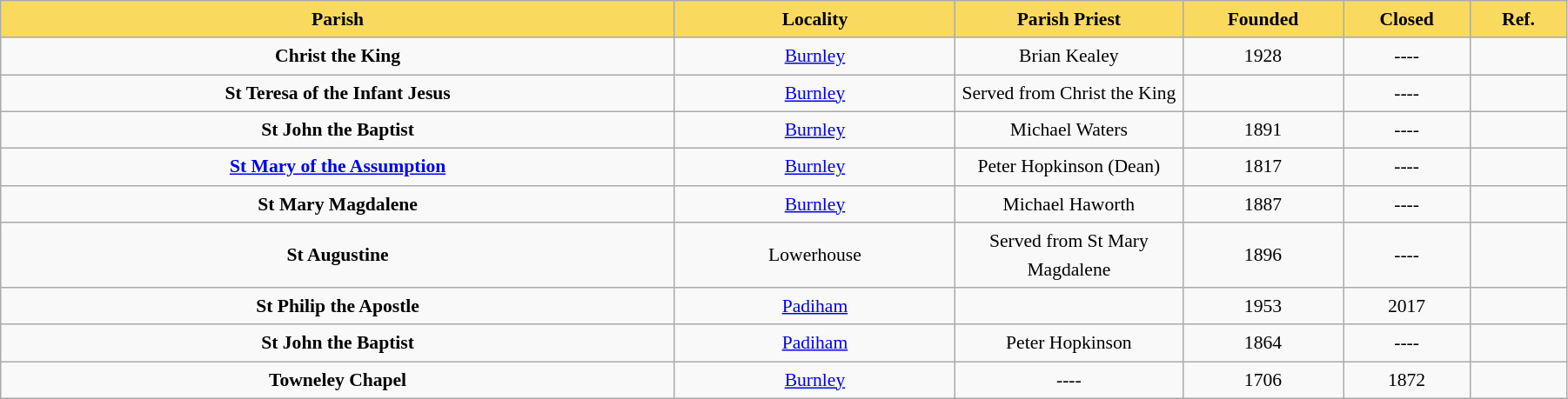<table class="wikitable sortable" style="font-size:90%; width:95%; border:0; text-align:center; line-height:150%;">
<tr>
<th style="height:17px; background:#FADA5E; color:Black; width:250px;">Parish</th>
<th style="height:17px; background:#FADA5E; color:Black; width:100px;">Locality</th>
<th style="height:17px; background:#FADA5E; color:Black; width:80px;">Parish Priest</th>
<th style="height:17px; background:#FADA5E; color:Black; width:35px;">Founded</th>
<th style="height:17px; background:#FADA5E; color:Black; width:35px;">Closed</th>
<th class="unsortable"  style="height:17px; background:#FADA5E; color:Black; width:30px;">Ref.</th>
</tr>
<tr>
<td><strong>Christ the King</strong></td>
<td><a href='#'>Burnley</a></td>
<td>Brian Kealey</td>
<td>1928</td>
<td>----</td>
<td></td>
</tr>
<tr>
<td><strong>St Teresa of the Infant Jesus</strong></td>
<td><a href='#'>Burnley</a></td>
<td>Served from Christ the King</td>
<td></td>
<td>----</td>
<td></td>
</tr>
<tr>
<td><strong>St John the Baptist</strong></td>
<td><a href='#'>Burnley</a></td>
<td>Michael Waters</td>
<td>1891</td>
<td>----</td>
<td></td>
</tr>
<tr>
<td><strong><a href='#'>St Mary of the Assumption</a></strong></td>
<td><a href='#'>Burnley</a></td>
<td>Peter Hopkinson (Dean)</td>
<td>1817</td>
<td>----</td>
<td></td>
</tr>
<tr>
<td><strong>St Mary Magdalene</strong></td>
<td><a href='#'>Burnley</a></td>
<td>Michael Haworth</td>
<td>1887</td>
<td>----</td>
<td></td>
</tr>
<tr>
<td><strong>St Augustine</strong></td>
<td>Lowerhouse</td>
<td>Served from St Mary Magdalene</td>
<td>1896</td>
<td>----</td>
<td></td>
</tr>
<tr>
<td><strong>St Philip the Apostle</strong></td>
<td><a href='#'>Padiham</a></td>
<td></td>
<td>1953</td>
<td>2017</td>
<td></td>
</tr>
<tr>
<td><strong>St John the Baptist</strong></td>
<td><a href='#'>Padiham</a></td>
<td>Peter Hopkinson</td>
<td>1864</td>
<td>----</td>
<td></td>
</tr>
<tr>
<td><strong>Towneley Chapel</strong></td>
<td><a href='#'>Burnley</a></td>
<td>----</td>
<td>1706</td>
<td>1872</td>
<td></td>
</tr>
</table>
